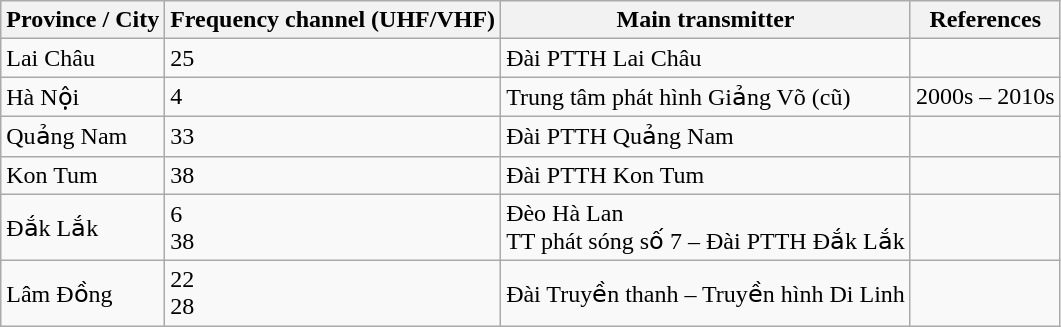<table class="wikitable mw-collapsible mw-collapsed sortable">
<tr>
<th>Province / City</th>
<th>Frequency channel (UHF/VHF)</th>
<th>Main transmitter</th>
<th>References</th>
</tr>
<tr>
<td>Lai Châu</td>
<td>25</td>
<td>Đài PTTH Lai Châu</td>
<td></td>
</tr>
<tr>
<td>Hà Nội</td>
<td>4</td>
<td>Trung tâm phát hình Giảng Võ (cũ)</td>
<td>2000s – 2010s</td>
</tr>
<tr>
<td>Quảng Nam</td>
<td>33</td>
<td>Đài PTTH Quảng Nam</td>
<td></td>
</tr>
<tr>
<td>Kon Tum</td>
<td>38</td>
<td>Đài PTTH Kon Tum</td>
<td></td>
</tr>
<tr>
<td>Đắk Lắk</td>
<td>6 <br> 38</td>
<td>Đèo Hà Lan <br> TT phát sóng số 7 – Đài PTTH Đắk Lắk</td>
<td></td>
</tr>
<tr>
<td>Lâm Đồng</td>
<td>22 <br> 28</td>
<td>Đài Truyền thanh – Truyền hình Di Linh</td>
<td></td>
</tr>
</table>
